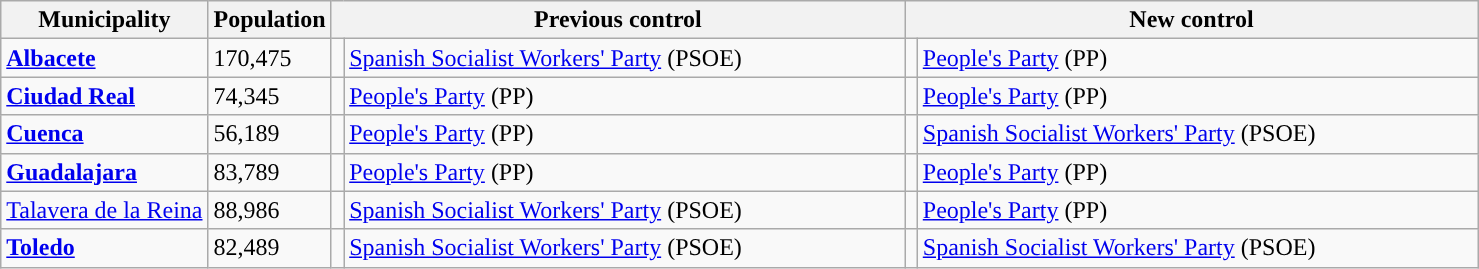<table class="wikitable sortable">
<tr>
<th>Municipality</th>
<th>Population</th>
<th colspan="2" style="width:375px;">Previous control</th>
<th colspan="2" style="width:375px;">New control</th>
</tr>
<tr>
<td><strong><a href='#'>Albacete</a></strong></td>
<td>170,475</td>
<td width="1" style="color:inherit;background:"></td>
<td><a href='#'>Spanish Socialist Workers' Party</a> (PSOE)</td>
<td width="1" style="color:inherit;background:"></td>
<td><a href='#'>People's Party</a> (PP)</td>
</tr>
<tr>
<td><strong><a href='#'>Ciudad Real</a></strong></td>
<td>74,345</td>
<td style="color:inherit;background:"></td>
<td><a href='#'>People's Party</a> (PP)</td>
<td style="color:inherit;background:"></td>
<td><a href='#'>People's Party</a> (PP)</td>
</tr>
<tr>
<td><strong><a href='#'>Cuenca</a></strong></td>
<td>56,189</td>
<td style="color:inherit;background:"></td>
<td><a href='#'>People's Party</a> (PP)</td>
<td style="color:inherit;background:"></td>
<td><a href='#'>Spanish Socialist Workers' Party</a> (PSOE)</td>
</tr>
<tr>
<td><strong><a href='#'>Guadalajara</a></strong></td>
<td>83,789</td>
<td style="color:inherit;background:"></td>
<td><a href='#'>People's Party</a> (PP)</td>
<td style="color:inherit;background:"></td>
<td><a href='#'>People's Party</a> (PP)</td>
</tr>
<tr>
<td><a href='#'>Talavera de la Reina</a></td>
<td>88,986</td>
<td style="color:inherit;background:"></td>
<td><a href='#'>Spanish Socialist Workers' Party</a> (PSOE)</td>
<td style="color:inherit;background:"></td>
<td><a href='#'>People's Party</a> (PP)</td>
</tr>
<tr>
<td><strong><a href='#'>Toledo</a></strong></td>
<td>82,489</td>
<td style="color:inherit;background:"></td>
<td><a href='#'>Spanish Socialist Workers' Party</a> (PSOE)</td>
<td style="color:inherit;background:"></td>
<td><a href='#'>Spanish Socialist Workers' Party</a> (PSOE)</td>
</tr>
</table>
